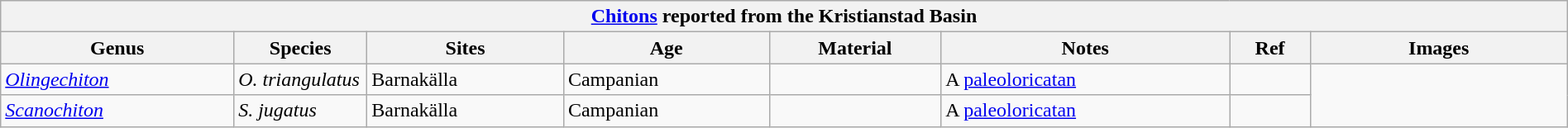<table class="wikitable sortable mw-collapsible" style="width:100%">
<tr>
<th colspan="8" style="text-align:center;"><strong><a href='#'>Chitons</a> reported from the Kristianstad Basin</strong></th>
</tr>
<tr>
<th>Genus</th>
<th width="100px">Species</th>
<th>Sites</th>
<th>Age</th>
<th>Material</th>
<th>Notes</th>
<th>Ref</th>
<th width="200px">Images</th>
</tr>
<tr>
<td><em><a href='#'>Olingechiton</a></em></td>
<td><em>O. triangulatus</em></td>
<td>Barnakälla</td>
<td>Campanian</td>
<td></td>
<td>A <a href='#'>paleoloricatan</a></td>
<td></td>
<td rowspan="2"></td>
</tr>
<tr>
<td><em><a href='#'>Scanochiton</a></em></td>
<td><em>S. jugatus</em></td>
<td>Barnakälla</td>
<td>Campanian</td>
<td></td>
<td>A <a href='#'>paleoloricatan</a></td>
<td></td>
</tr>
</table>
